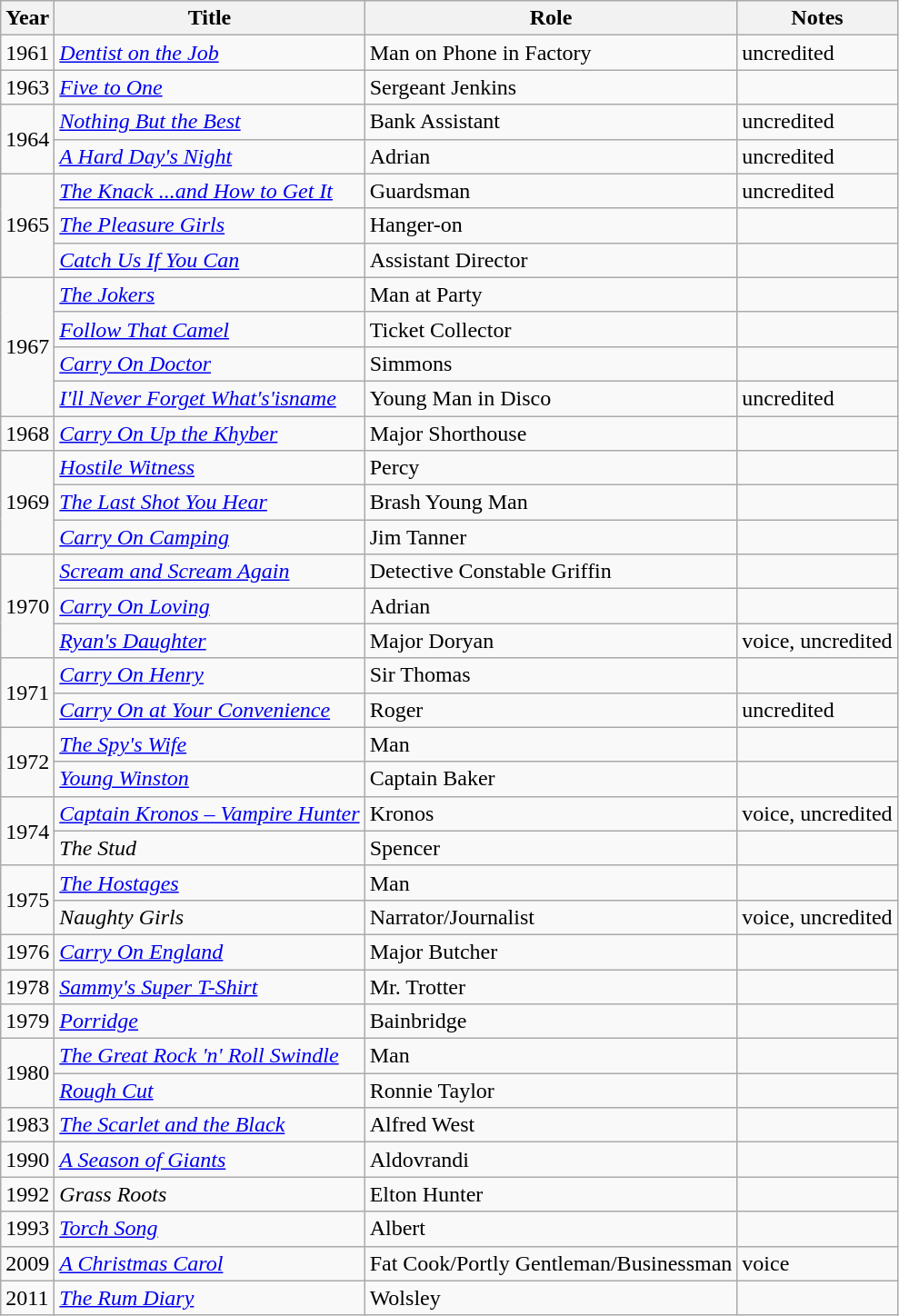<table class="wikitable sortable">
<tr>
<th>Year</th>
<th>Title</th>
<th>Role</th>
<th>Notes</th>
</tr>
<tr>
<td>1961</td>
<td><em><a href='#'>Dentist on the Job</a></em></td>
<td>Man on Phone in Factory</td>
<td>uncredited</td>
</tr>
<tr>
<td>1963</td>
<td><em><a href='#'>Five to One</a></em></td>
<td>Sergeant Jenkins</td>
<td></td>
</tr>
<tr>
<td rowspan=2>1964</td>
<td><em><a href='#'>Nothing But the Best</a></em></td>
<td>Bank Assistant</td>
<td>uncredited</td>
</tr>
<tr>
<td><em><a href='#'>A Hard Day's Night</a></em></td>
<td>Adrian</td>
<td>uncredited</td>
</tr>
<tr>
<td rowspan=3>1965</td>
<td><em><a href='#'>The Knack ...and How to Get It</a></em></td>
<td>Guardsman</td>
<td>uncredited</td>
</tr>
<tr>
<td><em><a href='#'>The Pleasure Girls</a></em></td>
<td>Hanger-on</td>
<td></td>
</tr>
<tr>
<td><em><a href='#'>Catch Us If You Can</a></em></td>
<td>Assistant Director</td>
<td></td>
</tr>
<tr>
<td rowspan=4>1967</td>
<td><em><a href='#'>The Jokers</a></em></td>
<td>Man at Party</td>
<td></td>
</tr>
<tr>
<td><em><a href='#'>Follow That Camel</a></em></td>
<td>Ticket Collector</td>
<td></td>
</tr>
<tr>
<td><em><a href='#'>Carry On Doctor</a></em></td>
<td>Simmons</td>
<td></td>
</tr>
<tr>
<td><em><a href='#'>I'll Never Forget What's'isname</a></em></td>
<td>Young Man in Disco</td>
<td>uncredited</td>
</tr>
<tr>
<td>1968</td>
<td><em><a href='#'>Carry On Up the Khyber</a></em></td>
<td>Major Shorthouse</td>
<td></td>
</tr>
<tr>
<td rowspan=3>1969</td>
<td><em><a href='#'>Hostile Witness</a></em></td>
<td>Percy</td>
<td></td>
</tr>
<tr>
<td><em><a href='#'>The Last Shot You Hear</a></em></td>
<td>Brash Young Man</td>
<td></td>
</tr>
<tr>
<td><em><a href='#'>Carry On Camping</a></em></td>
<td>Jim Tanner</td>
<td></td>
</tr>
<tr>
<td rowspan=3>1970</td>
<td><em><a href='#'>Scream and Scream Again</a></em></td>
<td>Detective Constable Griffin</td>
<td></td>
</tr>
<tr>
<td><em><a href='#'>Carry On Loving</a></em></td>
<td>Adrian</td>
<td></td>
</tr>
<tr>
<td><em><a href='#'>Ryan's Daughter</a></em></td>
<td>Major Doryan</td>
<td>voice, uncredited</td>
</tr>
<tr>
<td rowspan=2>1971</td>
<td><em><a href='#'>Carry On Henry</a></em></td>
<td>Sir Thomas</td>
<td></td>
</tr>
<tr>
<td><em><a href='#'>Carry On at Your Convenience</a></em></td>
<td>Roger</td>
<td>uncredited</td>
</tr>
<tr>
<td rowspan=2>1972</td>
<td><em><a href='#'>The Spy's Wife</a></em></td>
<td>Man</td>
<td></td>
</tr>
<tr>
<td><em><a href='#'>Young Winston</a></em></td>
<td>Captain Baker</td>
<td></td>
</tr>
<tr>
<td rowspan=2>1974</td>
<td><em><a href='#'>Captain Kronos – Vampire Hunter</a></em></td>
<td>Kronos</td>
<td>voice, uncredited</td>
</tr>
<tr>
<td><em>The Stud</em></td>
<td>Spencer</td>
<td></td>
</tr>
<tr>
<td rowspan=2>1975</td>
<td><em><a href='#'>The Hostages</a></em></td>
<td>Man</td>
<td></td>
</tr>
<tr>
<td><em>Naughty Girls</em></td>
<td>Narrator/Journalist</td>
<td>voice, uncredited</td>
</tr>
<tr>
<td>1976</td>
<td><em><a href='#'>Carry On England</a></em></td>
<td>Major Butcher</td>
<td></td>
</tr>
<tr>
<td>1978</td>
<td><em><a href='#'>Sammy's Super T-Shirt</a></em></td>
<td>Mr. Trotter</td>
<td></td>
</tr>
<tr>
<td>1979</td>
<td><em><a href='#'>Porridge</a></em></td>
<td>Bainbridge</td>
<td></td>
</tr>
<tr>
<td rowspan=2>1980</td>
<td><em><a href='#'>The Great Rock 'n' Roll Swindle</a></em></td>
<td>Man</td>
<td></td>
</tr>
<tr>
<td><em><a href='#'>Rough Cut</a></em></td>
<td>Ronnie Taylor</td>
<td></td>
</tr>
<tr>
<td>1983</td>
<td><em><a href='#'>The Scarlet and the Black</a></em></td>
<td>Alfred West</td>
<td></td>
</tr>
<tr>
<td>1990</td>
<td><em><a href='#'>A Season of Giants</a></em></td>
<td>Aldovrandi</td>
<td></td>
</tr>
<tr>
<td>1992</td>
<td><em>Grass Roots</em></td>
<td>Elton Hunter</td>
<td></td>
</tr>
<tr>
<td>1993</td>
<td><em><a href='#'>Torch Song</a></em></td>
<td>Albert</td>
<td></td>
</tr>
<tr>
<td>2009</td>
<td><em><a href='#'>A Christmas Carol</a></em></td>
<td>Fat Cook/Portly Gentleman/Businessman</td>
<td>voice</td>
</tr>
<tr>
<td>2011</td>
<td><em><a href='#'>The Rum Diary</a></em></td>
<td>Wolsley</td>
<td></td>
</tr>
</table>
